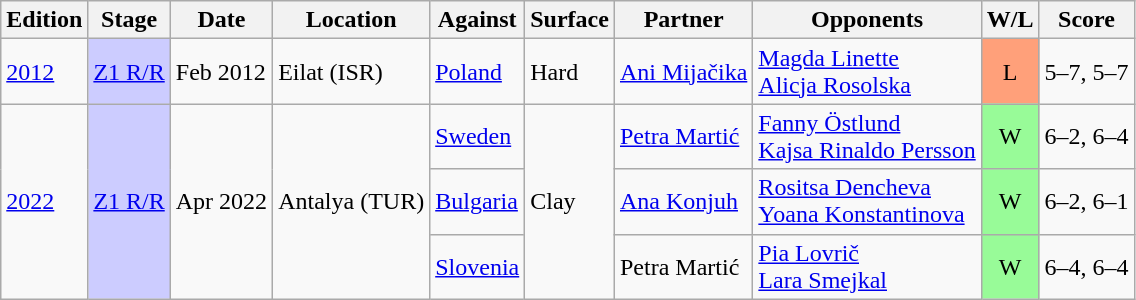<table class=wikitable>
<tr>
<th>Edition</th>
<th>Stage</th>
<th>Date</th>
<th>Location</th>
<th>Against</th>
<th>Surface</th>
<th>Partner</th>
<th>Opponents</th>
<th>W/L</th>
<th class="unsortable">Score</th>
</tr>
<tr>
<td><a href='#'>2012</a></td>
<td bgcolor=#ccf><a href='#'>Z1 R/R</a></td>
<td>Feb 2012</td>
<td>Eilat (ISR)</td>
<td> <a href='#'>Poland</a></td>
<td>Hard</td>
<td><a href='#'>Ani Mijačika</a></td>
<td><a href='#'>Magda Linette</a><br><a href='#'>Alicja Rosolska</a></td>
<td style="text-align:center; background:#ffa07a;">L</td>
<td>5–7, 5–7</td>
</tr>
<tr>
<td rowspan="3"><a href='#'>2022</a></td>
<td bgcolor=#ccf rowspan="3"><a href='#'>Z1 R/R</a></td>
<td rowspan="3">Apr 2022</td>
<td rowspan="3">Antalya (TUR)</td>
<td> <a href='#'>Sweden</a></td>
<td rowspan="3">Clay</td>
<td><a href='#'>Petra Martić</a></td>
<td><a href='#'>Fanny Östlund</a><br><a href='#'>Kajsa Rinaldo Persson</a></td>
<td style="text-align:center; background:#98fb98;">W</td>
<td>6–2, 6–4</td>
</tr>
<tr>
<td> <a href='#'>Bulgaria</a></td>
<td><a href='#'>Ana Konjuh</a></td>
<td><a href='#'>Rositsa Dencheva</a><br><a href='#'>Yoana Konstantinova</a></td>
<td style="text-align:center; background:#98fb98;">W</td>
<td>6–2, 6–1</td>
</tr>
<tr>
<td> <a href='#'>Slovenia</a></td>
<td>Petra Martić</td>
<td><a href='#'>Pia Lovrič</a><br><a href='#'>Lara Smejkal</a></td>
<td style="text-align:center; background:#98fb98;">W</td>
<td>6–4, 6–4</td>
</tr>
</table>
